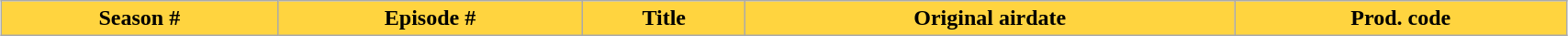<table class="wikitable plainrowheaders" style="width:90%; margin:auto; background:#fff;">
<tr>
<th style="background:#ffd43f; color:#000; text-align:center;">Season #</th>
<th style="background:#ffd43f; color:#000; text-align:center;">Episode #</th>
<th ! style="background:#ffd43f; color:#000; text-align:center;">Title</th>
<th ! style="background:#ffd43f; color:#000; text-align:center;">Original airdate</th>
<th ! style="background:#ffd43f; color:#000; text-align:center;">Prod. code<br>
























</th>
</tr>
</table>
